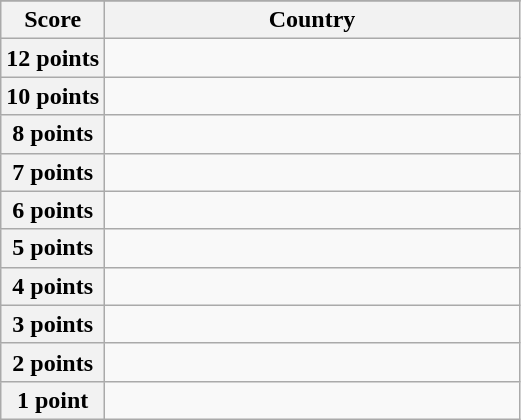<table class="wikitable">
<tr>
</tr>
<tr>
<th scope="col" width="20%">Score</th>
<th scope="col">Country</th>
</tr>
<tr>
<th scope="row">12 points</th>
<td></td>
</tr>
<tr>
<th scope="row">10 points</th>
<td></td>
</tr>
<tr>
<th scope="row">8 points</th>
<td></td>
</tr>
<tr>
<th scope="row">7 points</th>
<td></td>
</tr>
<tr>
<th scope="row">6 points</th>
<td></td>
</tr>
<tr>
<th scope="row">5 points</th>
<td></td>
</tr>
<tr>
<th scope="row">4 points</th>
<td></td>
</tr>
<tr>
<th scope="row">3 points</th>
<td></td>
</tr>
<tr>
<th scope="row">2 points</th>
<td></td>
</tr>
<tr>
<th scope="row">1 point</th>
<td></td>
</tr>
</table>
